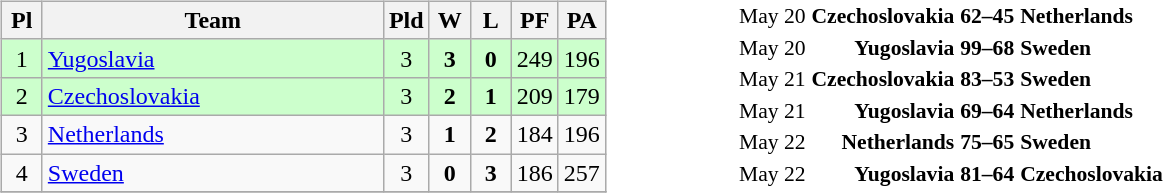<table>
<tr>
<td width="50%"><br><table class="wikitable" style="text-align: center;">
<tr>
<th width=20>Pl</th>
<th width=220>Team</th>
<th width=20>Pld</th>
<th width=20>W</th>
<th width=20>L</th>
<th width=20>PF</th>
<th width=20>PA</th>
</tr>
<tr bgcolor=ccffcc>
<td>1</td>
<td align="left"> <a href='#'>Yugoslavia</a></td>
<td>3</td>
<td><strong>3</strong></td>
<td><strong>0</strong></td>
<td>249</td>
<td>196</td>
</tr>
<tr bgcolor=ccffcc>
<td>2</td>
<td align="left"> <a href='#'>Czechoslovakia</a></td>
<td>3</td>
<td><strong>2</strong></td>
<td><strong>1</strong></td>
<td>209</td>
<td>179</td>
</tr>
<tr>
<td>3</td>
<td align="left"> <a href='#'>Netherlands</a></td>
<td>3</td>
<td><strong>1</strong></td>
<td><strong>2</strong></td>
<td>184</td>
<td>196</td>
</tr>
<tr>
<td>4</td>
<td align="left"> <a href='#'>Sweden</a></td>
<td>3</td>
<td><strong>0</strong></td>
<td><strong>3</strong></td>
<td>186</td>
<td>257</td>
</tr>
<tr>
</tr>
</table>
</td>
<td><br><table style="font-size:90%; margin: 0 auto;">
<tr>
<td>May 20</td>
<td align="right"><strong>Czechoslovakia</strong> </td>
<td align="center"><strong>62–45</strong></td>
<td><strong> Netherlands</strong></td>
</tr>
<tr>
<td>May 20</td>
<td align="right"><strong>Yugoslavia</strong> </td>
<td align="center"><strong>99–68</strong></td>
<td><strong> Sweden</strong></td>
</tr>
<tr>
<td>May 21</td>
<td align="right"><strong>Czechoslovakia</strong> </td>
<td align="center"><strong>83–53</strong></td>
<td><strong> Sweden</strong></td>
</tr>
<tr>
<td>May 21</td>
<td align="right"><strong>Yugoslavia</strong> </td>
<td align="center"><strong>69–64</strong></td>
<td><strong> Netherlands</strong></td>
</tr>
<tr>
<td>May 22</td>
<td align="right"><strong>Netherlands</strong> </td>
<td align="center"><strong>75–65</strong></td>
<td><strong> Sweden</strong></td>
</tr>
<tr>
<td>May 22</td>
<td align="right"><strong>Yugoslavia</strong> </td>
<td align="center"><strong>81–64</strong></td>
<td><strong> Czechoslovakia</strong></td>
</tr>
<tr>
</tr>
</table>
</td>
</tr>
</table>
